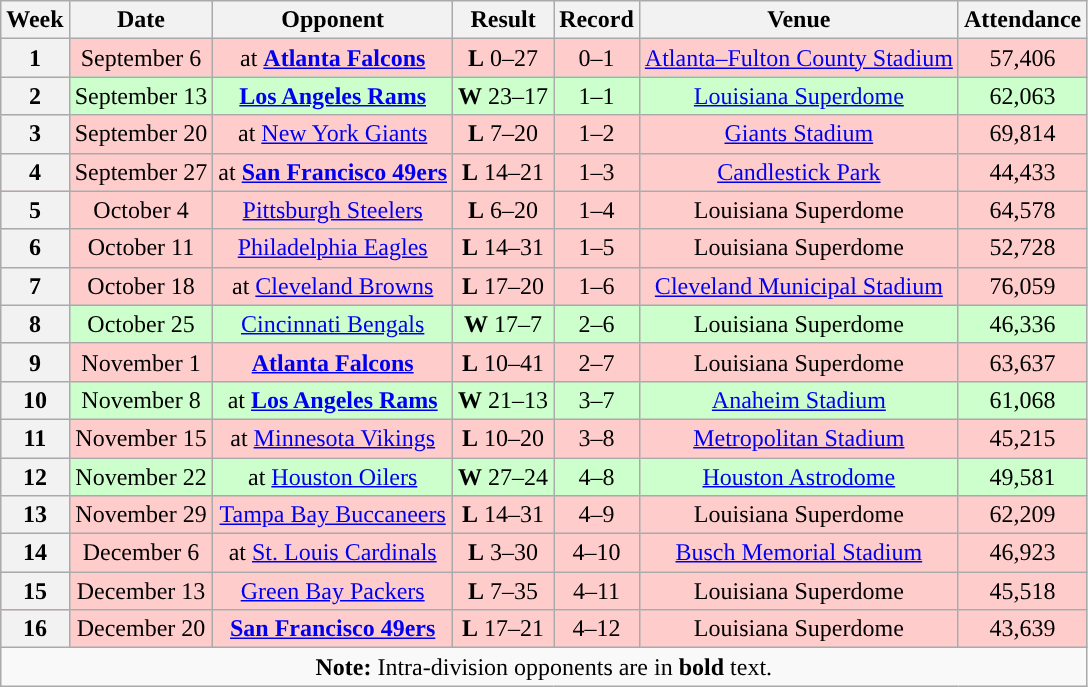<table class="wikitable" style="text-align:center">
<tr>
<th>Week</th>
<th>Date</th>
<th>Opponent</th>
<th>Result</th>
<th>Record</th>
<th>Venue</th>
<th>Attendance</th>
</tr>
<tr style="background:#fcc">
<th>1</th>
<td>September 6</td>
<td>at <strong><a href='#'>Atlanta Falcons</a></strong></td>
<td><strong>L</strong> 0–27</td>
<td>0–1</td>
<td><a href='#'>Atlanta–Fulton County Stadium</a></td>
<td>57,406</td>
</tr>
<tr style="background:#cfc">
<th>2</th>
<td>September 13</td>
<td><strong><a href='#'>Los Angeles Rams</a></strong></td>
<td><strong>W</strong> 23–17</td>
<td>1–1</td>
<td><a href='#'>Louisiana Superdome</a></td>
<td>62,063</td>
</tr>
<tr style="background:#fcc">
<th>3</th>
<td>September 20</td>
<td>at <a href='#'>New York Giants</a></td>
<td><strong>L</strong> 7–20</td>
<td>1–2</td>
<td><a href='#'>Giants Stadium</a></td>
<td>69,814</td>
</tr>
<tr style="background:#fcc">
<th>4</th>
<td>September 27</td>
<td>at <strong><a href='#'>San Francisco 49ers</a></strong></td>
<td><strong>L</strong> 14–21</td>
<td>1–3</td>
<td><a href='#'>Candlestick Park</a></td>
<td>44,433</td>
</tr>
<tr style="background:#fcc">
<th>5</th>
<td>October 4</td>
<td><a href='#'>Pittsburgh Steelers</a></td>
<td><strong>L</strong> 6–20</td>
<td>1–4</td>
<td>Louisiana Superdome</td>
<td>64,578</td>
</tr>
<tr style="background:#fcc">
<th>6</th>
<td>October 11</td>
<td><a href='#'>Philadelphia Eagles</a></td>
<td><strong>L</strong> 14–31</td>
<td>1–5</td>
<td>Louisiana Superdome</td>
<td>52,728</td>
</tr>
<tr style="background:#fcc">
<th>7</th>
<td>October 18</td>
<td>at <a href='#'>Cleveland Browns</a></td>
<td><strong>L</strong> 17–20</td>
<td>1–6</td>
<td><a href='#'>Cleveland Municipal Stadium</a></td>
<td>76,059</td>
</tr>
<tr style="background:#cfc">
<th>8</th>
<td>October 25</td>
<td><a href='#'>Cincinnati Bengals</a></td>
<td><strong>W</strong> 17–7</td>
<td>2–6</td>
<td>Louisiana Superdome</td>
<td>46,336</td>
</tr>
<tr style="background:#fcc">
<th>9</th>
<td>November 1</td>
<td><strong><a href='#'>Atlanta Falcons</a></strong></td>
<td><strong>L</strong> 10–41</td>
<td>2–7</td>
<td>Louisiana Superdome</td>
<td>63,637</td>
</tr>
<tr style="background:#cfc">
<th>10</th>
<td>November 8</td>
<td>at <strong><a href='#'>Los Angeles Rams</a></strong></td>
<td><strong>W</strong> 21–13</td>
<td>3–7</td>
<td><a href='#'>Anaheim Stadium</a></td>
<td>61,068</td>
</tr>
<tr style="background:#fcc">
<th>11</th>
<td>November 15</td>
<td>at <a href='#'>Minnesota Vikings</a></td>
<td><strong>L</strong> 10–20</td>
<td>3–8</td>
<td><a href='#'>Metropolitan Stadium</a></td>
<td>45,215</td>
</tr>
<tr style="background:#cfc">
<th>12</th>
<td>November 22</td>
<td>at <a href='#'>Houston Oilers</a></td>
<td><strong>W</strong> 27–24</td>
<td>4–8</td>
<td><a href='#'>Houston Astrodome</a></td>
<td>49,581</td>
</tr>
<tr style="background:#fcc">
<th>13</th>
<td>November 29</td>
<td><a href='#'>Tampa Bay Buccaneers</a></td>
<td><strong>L</strong> 14–31</td>
<td>4–9</td>
<td>Louisiana Superdome</td>
<td>62,209</td>
</tr>
<tr style="background:#fcc">
<th>14</th>
<td>December 6</td>
<td>at <a href='#'>St. Louis Cardinals</a></td>
<td><strong>L</strong> 3–30</td>
<td>4–10</td>
<td><a href='#'>Busch Memorial Stadium</a></td>
<td>46,923</td>
</tr>
<tr style="background:#fcc">
<th>15</th>
<td>December 13</td>
<td><a href='#'>Green Bay Packers</a></td>
<td><strong>L</strong> 7–35</td>
<td>4–11</td>
<td>Louisiana Superdome</td>
<td>45,518</td>
</tr>
<tr style="background:#fcc">
<th>16</th>
<td>December 20</td>
<td><strong><a href='#'>San Francisco 49ers</a></strong></td>
<td><strong>L</strong> 17–21</td>
<td>4–12</td>
<td>Louisiana Superdome</td>
<td>43,639</td>
</tr>
<tr>
<td colspan="7"><strong>Note:</strong> Intra-division opponents are in <strong>bold</strong> text.</td>
</tr>
</table>
